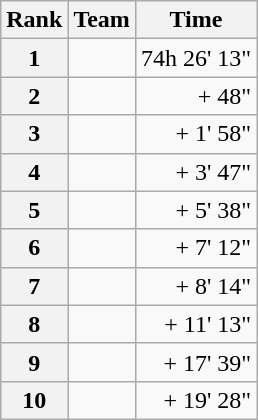<table class="wikitable" margin-bottom:0;">
<tr>
<th scope="col">Rank</th>
<th scope="col">Team</th>
<th scope="col">Time</th>
</tr>
<tr>
<th scope="row">1</th>
<td>  </td>
<td align="right">74h 26' 13"</td>
</tr>
<tr>
<th scope="row">2</th>
<td> </td>
<td align="right">+ 48"</td>
</tr>
<tr>
<th scope="row">3</th>
<td> </td>
<td align="right">+ 1' 58"</td>
</tr>
<tr>
<th scope="row">4</th>
<td> </td>
<td align="right">+ 3' 47"</td>
</tr>
<tr>
<th scope="row">5</th>
<td> </td>
<td align="right">+ 5' 38"</td>
</tr>
<tr>
<th scope="row">6</th>
<td> </td>
<td align="right">+ 7' 12"</td>
</tr>
<tr>
<th scope="row">7</th>
<td> </td>
<td align="right">+ 8' 14"</td>
</tr>
<tr>
<th scope="row">8</th>
<td> </td>
<td align="right">+ 11' 13"</td>
</tr>
<tr>
<th scope="row">9</th>
<td> </td>
<td align="right">+ 17' 39"</td>
</tr>
<tr>
<th scope="row">10</th>
<td> </td>
<td align="right">+ 19' 28"</td>
</tr>
</table>
